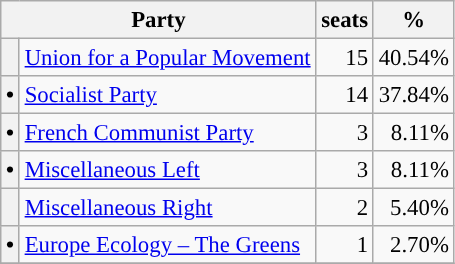<table class="wikitable" style="font-size: 95%;">
<tr>
<th colspan=2>Party</th>
<th>seats</th>
<th>%</th>
</tr>
<tr>
<th style="background-color: "></th>
<td><a href='#'>Union for a Popular Movement</a></td>
<td align="right">15</td>
<td align="right">40.54%</td>
</tr>
<tr>
<th style="background-color: "><span>•</span></th>
<td><a href='#'>Socialist Party</a></td>
<td align="right">14</td>
<td align="right">37.84%</td>
</tr>
<tr>
<th style="background-color: "><span>•</span></th>
<td><a href='#'>French Communist Party</a></td>
<td align="right">3</td>
<td align="right">8.11%</td>
</tr>
<tr>
<th style="background-color: "><span>•</span></th>
<td><a href='#'>Miscellaneous Left</a></td>
<td align="right">3</td>
<td align="right">8.11%</td>
</tr>
<tr>
<th style="background-color: "></th>
<td><a href='#'>Miscellaneous Right</a></td>
<td align="right">2</td>
<td align="right">5.40%</td>
</tr>
<tr>
<th style="background-color: "><span>•</span></th>
<td><a href='#'>Europe Ecology – The Greens</a></td>
<td align="right">1</td>
<td align="right">2.70%</td>
</tr>
<tr>
</tr>
</table>
